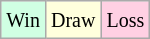<table class="wikitable">
<tr>
<td style="background-color: #d0ffe3;"><small>Win</small></td>
<td style="background-color: #ffffdd;"><small>Draw</small></td>
<td style="background-color: #ffd0e3;"><small>Loss</small></td>
</tr>
</table>
